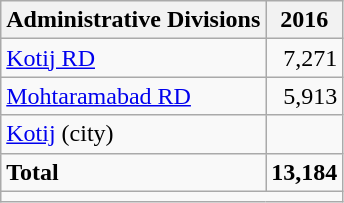<table class="wikitable">
<tr>
<th>Administrative Divisions</th>
<th>2016</th>
</tr>
<tr>
<td><a href='#'>Kotij RD</a></td>
<td style="text-align: right;">7,271</td>
</tr>
<tr>
<td><a href='#'>Mohtaramabad RD</a></td>
<td style="text-align: right;">5,913</td>
</tr>
<tr>
<td><a href='#'>Kotij</a> (city)</td>
<td style="text-align: right;"></td>
</tr>
<tr>
<td><strong>Total</strong></td>
<td style="text-align: right;"><strong>13,184</strong></td>
</tr>
<tr>
<td colspan=2></td>
</tr>
</table>
